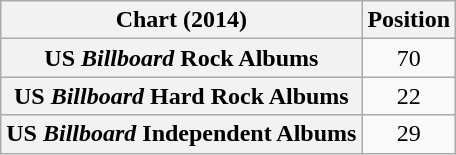<table class="wikitable plainrowheaders sortable" style="text-align:center;">
<tr>
<th scope="col">Chart (2014)</th>
<th scope="col">Position</th>
</tr>
<tr>
<th scope="row">US <em>Billboard</em> Rock Albums</th>
<td>70</td>
</tr>
<tr>
<th scope="row">US <em>Billboard</em> Hard Rock Albums</th>
<td>22</td>
</tr>
<tr>
<th scope="row">US <em>Billboard</em> Independent Albums</th>
<td>29</td>
</tr>
</table>
